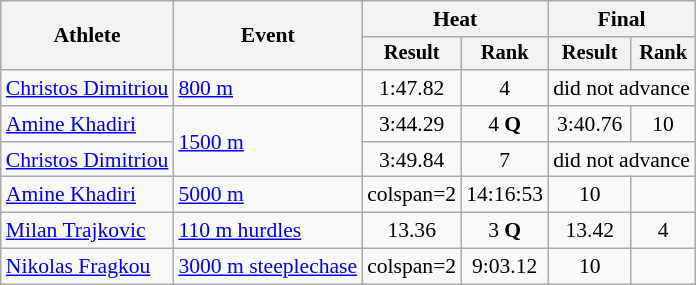<table class="wikitable" style="font-size:90%">
<tr>
<th rowspan=2>Athlete</th>
<th rowspan=2>Event</th>
<th colspan=2>Heat</th>
<th colspan=2>Final</th>
</tr>
<tr style="font-size:95%">
<th>Result</th>
<th>Rank</th>
<th>Result</th>
<th>Rank</th>
</tr>
<tr align=center>
<td align=left><a href='#'>Christos Dimitriou</a></td>
<td align=left><a href='#'>800 m</a></td>
<td>1:47.82</td>
<td>4</td>
<td colspan=2>did not advance</td>
</tr>
<tr align=center>
<td align=left><a href='#'>Amine Khadiri</a></td>
<td align=left rowspan=2><a href='#'>1500 m</a></td>
<td>3:44.29</td>
<td>4 <strong>Q</strong></td>
<td>3:40.76</td>
<td>10</td>
</tr>
<tr align=center>
<td align=left><a href='#'>Christos Dimitriou</a></td>
<td>3:49.84</td>
<td>7</td>
<td colspan=2>did not advance</td>
</tr>
<tr align=center>
<td align=left><a href='#'>Amine Khadiri</a></td>
<td align=left><a href='#'>5000 m</a></td>
<td>colspan=2 </td>
<td>14:16:53</td>
<td>10</td>
</tr>
<tr align=center>
<td align=left><a href='#'>Milan Trajkovic</a></td>
<td align=left><a href='#'>110 m hurdles</a></td>
<td>13.36</td>
<td>3 <strong>Q</strong></td>
<td>13.42</td>
<td>4</td>
</tr>
<tr align=center>
<td align=left><a href='#'>Nikolas Fragkou</a></td>
<td align=left><a href='#'>3000 m steeplechase</a></td>
<td>colspan=2 </td>
<td>9:03.12</td>
<td>10</td>
</tr>
</table>
